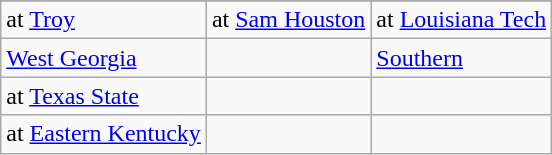<table class="wikitable">
<tr>
</tr>
<tr>
<td>at <a href='#'>Troy</a></td>
<td>at <a href='#'>Sam Houston</a></td>
<td>at <a href='#'>Louisiana Tech</a></td>
</tr>
<tr>
<td><a href='#'>West Georgia</a></td>
<td></td>
<td><a href='#'>Southern</a></td>
</tr>
<tr>
<td>at <a href='#'>Texas State</a></td>
<td></td>
<td></td>
</tr>
<tr>
<td>at <a href='#'>Eastern Kentucky</a></td>
<td></td>
<td></td>
</tr>
</table>
